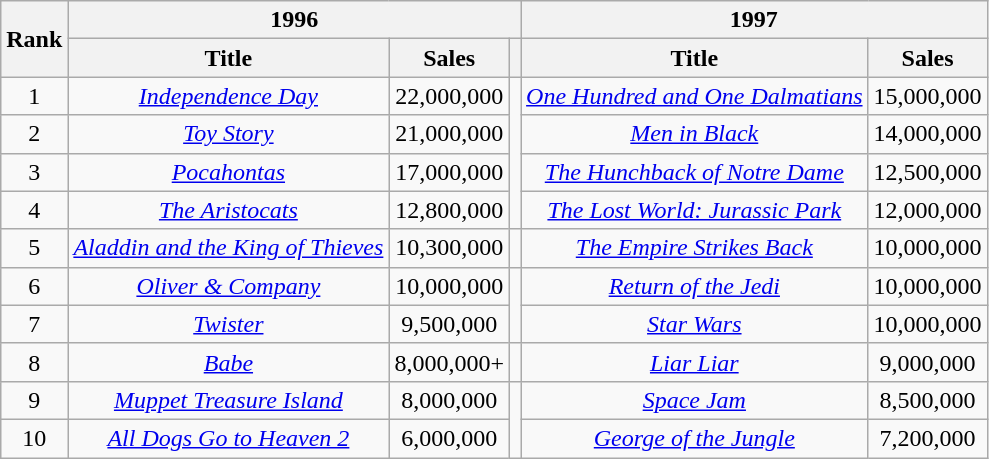<table class="wikitable sortable" style="text-align:center">
<tr>
<th rowspan="2">Rank</th>
<th colspan="3">1996</th>
<th colspan="2">1997</th>
</tr>
<tr>
<th>Title</th>
<th>Sales</th>
<th class="unsortable"></th>
<th>Title</th>
<th>Sales</th>
</tr>
<tr>
<td>1</td>
<td><em><a href='#'>Independence Day</a></em></td>
<td>22,000,000</td>
<td rowspan="4"></td>
<td><em><a href='#'>One Hundred and One Dalmatians</a></em></td>
<td>15,000,000</td>
</tr>
<tr>
<td>2</td>
<td><em><a href='#'>Toy Story</a></em></td>
<td>21,000,000</td>
<td><em><a href='#'>Men in Black</a></em></td>
<td>14,000,000</td>
</tr>
<tr>
<td>3</td>
<td><em><a href='#'>Pocahontas</a></em></td>
<td>17,000,000</td>
<td><em><a href='#'>The Hunchback of Notre Dame</a></em></td>
<td>12,500,000</td>
</tr>
<tr>
<td>4</td>
<td><em><a href='#'>The Aristocats</a></em></td>
<td>12,800,000</td>
<td><em><a href='#'>The Lost World: Jurassic Park</a></em></td>
<td>12,000,000</td>
</tr>
<tr>
<td>5</td>
<td><em><a href='#'>Aladdin and the King of Thieves</a></em></td>
<td>10,300,000</td>
<td></td>
<td><em><a href='#'>The Empire Strikes Back</a></em></td>
<td>10,000,000</td>
</tr>
<tr>
<td>6</td>
<td><em><a href='#'>Oliver & Company</a></em></td>
<td>10,000,000</td>
<td rowspan="2"></td>
<td><em><a href='#'>Return of the Jedi</a></em></td>
<td>10,000,000</td>
</tr>
<tr>
<td>7</td>
<td><em><a href='#'>Twister</a></em></td>
<td>9,500,000</td>
<td><em><a href='#'>Star Wars</a></em></td>
<td>10,000,000</td>
</tr>
<tr>
<td>8</td>
<td><em><a href='#'>Babe</a></em></td>
<td>8,000,000+</td>
<td></td>
<td><em><a href='#'>Liar Liar</a></em></td>
<td>9,000,000</td>
</tr>
<tr>
<td>9</td>
<td><em><a href='#'>Muppet Treasure Island</a></em></td>
<td>8,000,000</td>
<td rowspan="2"></td>
<td><em><a href='#'>Space Jam</a></em></td>
<td>8,500,000</td>
</tr>
<tr>
<td>10</td>
<td><em><a href='#'>All Dogs Go to Heaven 2</a></em></td>
<td>6,000,000</td>
<td><em><a href='#'>George of the Jungle</a></em></td>
<td>7,200,000</td>
</tr>
</table>
